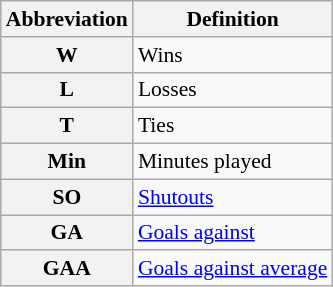<table class="wikitable" style="font-size:90%;">
<tr>
<th scope="col">Abbreviation</th>
<th scope="col">Definition</th>
</tr>
<tr>
<th scope="row">W</th>
<td>Wins</td>
</tr>
<tr>
<th scope="row">L</th>
<td>Losses</td>
</tr>
<tr>
<th scope="row">T</th>
<td>Ties</td>
</tr>
<tr>
<th scope="row">Min</th>
<td>Minutes played</td>
</tr>
<tr>
<th scope="row">SO</th>
<td><a href='#'>Shutouts</a></td>
</tr>
<tr>
<th scope="row">GA</th>
<td><a href='#'>Goals against</a></td>
</tr>
<tr>
<th scope="row">GAA</th>
<td><a href='#'>Goals against average</a></td>
</tr>
</table>
